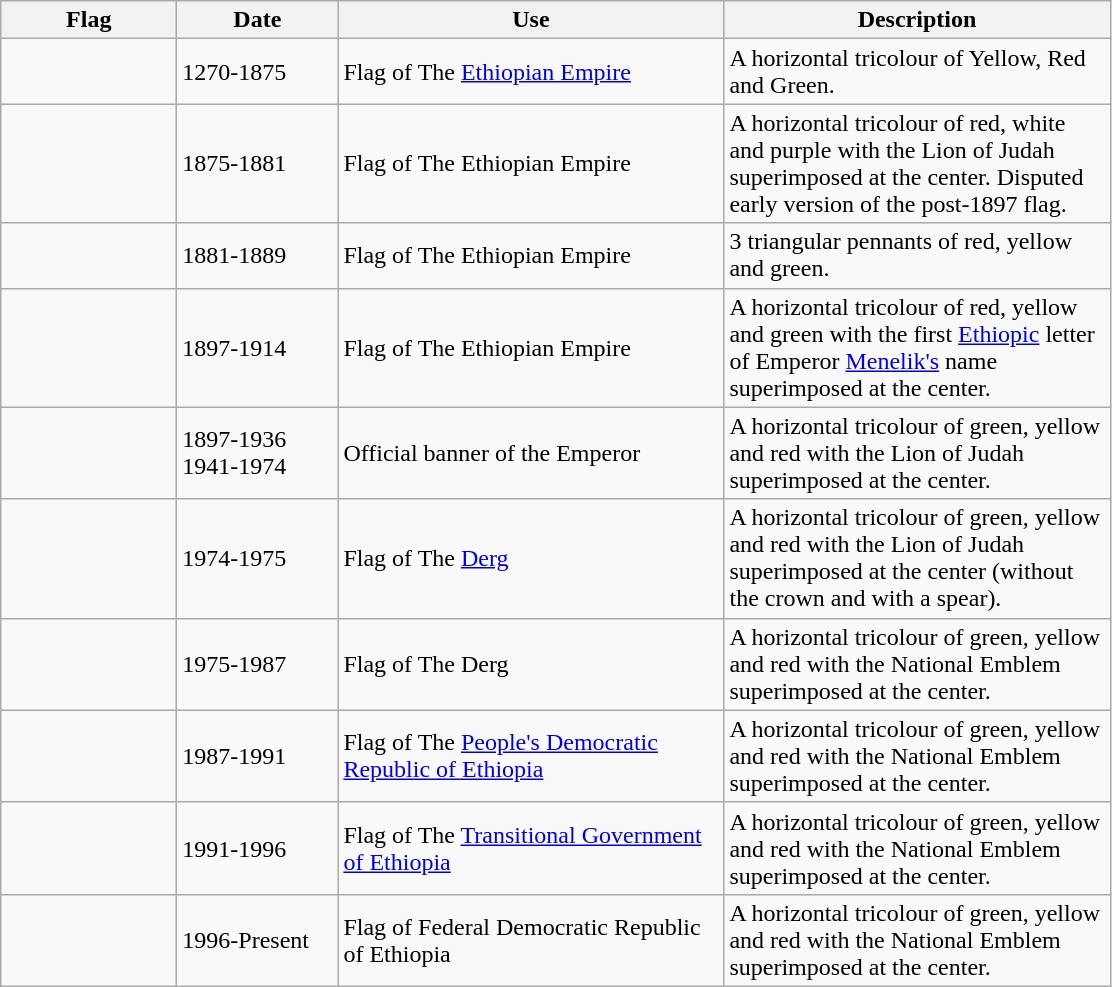<table class="wikitable">
<tr>
<th style="width:110px;">Flag</th>
<th style="width:100px;">Date</th>
<th style="width:250px;">Use</th>
<th style="width:250px;">Description</th>
</tr>
<tr>
<td></td>
<td>1270-1875</td>
<td>Flag of The <a href='#'>Ethiopian Empire</a></td>
<td>A horizontal tricolour of Yellow, Red and Green.</td>
</tr>
<tr>
<td></td>
<td>1875-1881</td>
<td>Flag of The Ethiopian Empire</td>
<td>A horizontal tricolour of red, white and purple with the Lion of Judah superimposed at the center. Disputed early version of the post-1897 flag.</td>
</tr>
<tr>
<td></td>
<td>1881-1889</td>
<td>Flag of The Ethiopian Empire</td>
<td>3 triangular pennants of red, yellow and green.</td>
</tr>
<tr>
<td></td>
<td>1897-1914</td>
<td>Flag of The Ethiopian Empire</td>
<td>A horizontal tricolour of red, yellow and green with the first <a href='#'>Ethiopic</a> letter of Emperor <a href='#'>Menelik's</a> name superimposed at the center.</td>
</tr>
<tr>
<td></td>
<td>1897-1936<br>1941-1974</td>
<td>Official banner of the Emperor</td>
<td>A horizontal tricolour of green, yellow and red with the Lion of Judah superimposed at the center.</td>
</tr>
<tr>
<td></td>
<td>1974-1975</td>
<td>Flag of The <a href='#'>Derg</a></td>
<td>A horizontal tricolour of green, yellow and red with the Lion of Judah superimposed at the center (without the crown and with a spear).</td>
</tr>
<tr>
<td></td>
<td>1975-1987</td>
<td>Flag of The Derg</td>
<td>A horizontal tricolour of green, yellow and red with the National Emblem superimposed at the center.</td>
</tr>
<tr>
<td></td>
<td>1987-1991</td>
<td>Flag of The <a href='#'>People's Democratic Republic of Ethiopia</a></td>
<td>A horizontal tricolour of green, yellow and red with the National Emblem superimposed at the center.</td>
</tr>
<tr>
<td></td>
<td>1991-1996</td>
<td>Flag of The <a href='#'>Transitional Government of Ethiopia</a></td>
<td>A horizontal tricolour of green, yellow and red with the National Emblem superimposed at the center.</td>
</tr>
<tr>
<td></td>
<td>1996-Present</td>
<td>Flag of Federal Democratic Republic of Ethiopia</td>
<td>A horizontal tricolour of green, yellow and red with the National Emblem superimposed at the center.</td>
</tr>
</table>
